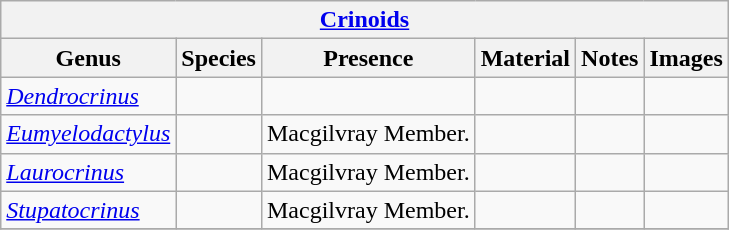<table class="wikitable" align="center">
<tr>
<th colspan="6" align="center"><strong><a href='#'>Crinoids</a></strong></th>
</tr>
<tr>
<th>Genus</th>
<th>Species</th>
<th>Presence</th>
<th><strong>Material</strong></th>
<th>Notes</th>
<th>Images</th>
</tr>
<tr>
<td><em><a href='#'>Dendrocrinus</a></em></td>
<td></td>
<td></td>
<td></td>
<td></td>
<td></td>
</tr>
<tr>
<td><em><a href='#'>Eumyelodactylus</a></em></td>
<td></td>
<td>Macgilvray Member.</td>
<td></td>
<td></td>
<td></td>
</tr>
<tr>
<td><em><a href='#'>Laurocrinus</a></em></td>
<td></td>
<td>Macgilvray Member.</td>
<td></td>
<td></td>
<td></td>
</tr>
<tr>
<td><em><a href='#'>Stupatocrinus</a></em></td>
<td></td>
<td>Macgilvray Member.</td>
<td></td>
<td></td>
<td></td>
</tr>
<tr>
</tr>
</table>
